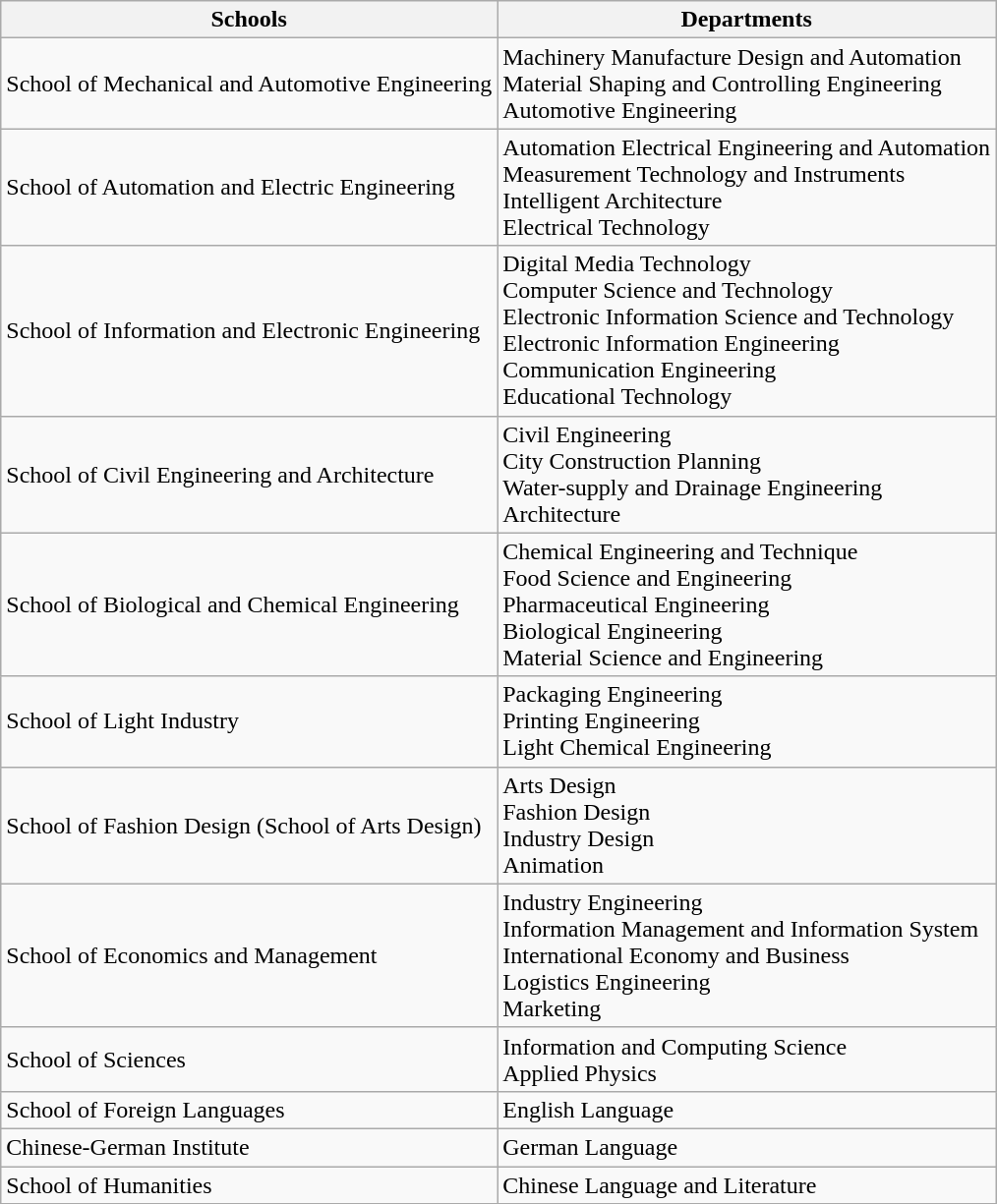<table class="wikitable" border="1">
<tr>
<th>Schools</th>
<th>Departments</th>
</tr>
<tr>
<td>School of Mechanical and Automotive Engineering</td>
<td>Machinery Manufacture Design and Automation <br> Material Shaping and Controlling Engineering <br> Automotive Engineering</td>
</tr>
<tr>
<td>School of Automation and Electric Engineering</td>
<td>Automation Electrical Engineering and Automation <br> Measurement Technology and Instruments <br> Intelligent Architecture <br>Electrical Technology</td>
</tr>
<tr>
<td>School of Information and Electronic Engineering</td>
<td>Digital Media Technology <br> Computer Science and Technology<br> Electronic Information Science and Technology <br>Electronic Information Engineering <br> Communication Engineering <br>Educational Technology</td>
</tr>
<tr>
<td>School of Civil Engineering and Architecture</td>
<td>Civil Engineering <br> City Construction Planning <br> Water-supply and Drainage Engineering <br> Architecture</td>
</tr>
<tr>
<td>School of Biological and Chemical Engineering</td>
<td>Chemical Engineering and Technique <br> Food Science and Engineering <br> Pharmaceutical Engineering <br> Biological Engineering <br> Material Science and Engineering</td>
</tr>
<tr>
<td>School of Light Industry</td>
<td>Packaging Engineering <br> Printing Engineering <br> Light Chemical Engineering</td>
</tr>
<tr>
<td>School of Fashion Design (School of Arts Design)</td>
<td>Arts Design <br> Fashion Design <br> Industry Design <br> Animation</td>
</tr>
<tr>
<td>School of Economics and Management</td>
<td>Industry Engineering <br>Information Management and Information System <br> International Economy and Business <br> Logistics Engineering <br>Marketing</td>
</tr>
<tr>
<td>School of Sciences</td>
<td>Information and Computing Science <br> Applied Physics</td>
</tr>
<tr>
<td>School of Foreign Languages</td>
<td>English Language</td>
</tr>
<tr>
<td>Chinese-German Institute</td>
<td>German Language</td>
</tr>
<tr>
<td>School of Humanities</td>
<td>Chinese Language and Literature</td>
</tr>
<tr>
</tr>
</table>
